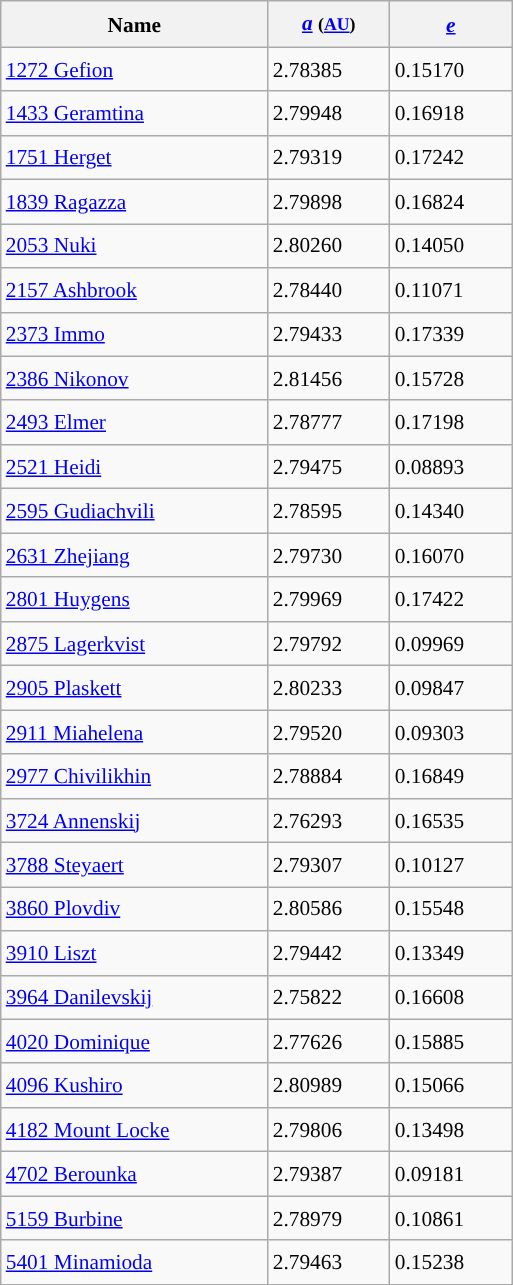<table class="wikitable" style="font-size: 89%; float: left; width: 24em; margin-right: 1em; line-height: 1.6em !important;">
<tr>
<th>Name</th>
<th><em><a href='#'>a</a></em> <small>(<a href='#'>AU</a>)</small></th>
<th><em><a href='#'>e</a></em></th>
</tr>
<tr>
<td><a href='#'>1272 Gefion</a></td>
<td>2.78385</td>
<td>0.15170</td>
</tr>
<tr>
<td><a href='#'>1433 Geramtina</a></td>
<td>2.79948</td>
<td>0.16918</td>
</tr>
<tr>
<td><a href='#'>1751 Herget</a></td>
<td>2.79319</td>
<td>0.17242</td>
</tr>
<tr>
<td><a href='#'>1839 Ragazza</a></td>
<td>2.79898</td>
<td>0.16824</td>
</tr>
<tr>
<td><a href='#'>2053 Nuki</a></td>
<td>2.80260</td>
<td>0.14050</td>
</tr>
<tr>
<td><a href='#'>2157 Ashbrook</a></td>
<td>2.78440</td>
<td>0.11071</td>
</tr>
<tr>
<td><a href='#'>2373 Immo</a></td>
<td>2.79433</td>
<td>0.17339</td>
</tr>
<tr>
<td><a href='#'>2386 Nikonov</a></td>
<td>2.81456</td>
<td>0.15728</td>
</tr>
<tr>
<td><a href='#'>2493 Elmer</a></td>
<td>2.78777</td>
<td>0.17198</td>
</tr>
<tr>
<td><a href='#'>2521 Heidi</a></td>
<td>2.79475</td>
<td>0.08893</td>
</tr>
<tr>
<td><a href='#'>2595 Gudiachvili</a></td>
<td>2.78595</td>
<td>0.14340</td>
</tr>
<tr>
<td><a href='#'>2631 Zhejiang</a></td>
<td>2.79730</td>
<td>0.16070</td>
</tr>
<tr>
<td><a href='#'>2801 Huygens</a></td>
<td>2.79969</td>
<td>0.17422</td>
</tr>
<tr>
<td><a href='#'>2875 Lagerkvist</a></td>
<td>2.79792</td>
<td>0.09969</td>
</tr>
<tr>
<td><a href='#'>2905 Plaskett</a></td>
<td>2.80233</td>
<td>0.09847</td>
</tr>
<tr>
<td><a href='#'>2911 Miahelena</a></td>
<td>2.79520</td>
<td>0.09303</td>
</tr>
<tr>
<td><a href='#'>2977 Chivilikhin</a></td>
<td>2.78884</td>
<td>0.16849</td>
</tr>
<tr>
<td><a href='#'>3724 Annenskij</a></td>
<td>2.76293</td>
<td>0.16535</td>
</tr>
<tr>
<td><a href='#'>3788 Steyaert</a></td>
<td>2.79307</td>
<td>0.10127</td>
</tr>
<tr>
<td><a href='#'>3860 Plovdiv</a></td>
<td>2.80586</td>
<td>0.15548</td>
</tr>
<tr>
<td><a href='#'>3910 Liszt</a></td>
<td>2.79442</td>
<td>0.13349</td>
</tr>
<tr>
<td><a href='#'>3964 Danilevskij</a></td>
<td>2.75822</td>
<td>0.16608</td>
</tr>
<tr>
<td><a href='#'>4020 Dominique</a></td>
<td>2.77626</td>
<td>0.15885</td>
</tr>
<tr>
<td><a href='#'>4096 Kushiro</a></td>
<td>2.80989</td>
<td>0.15066</td>
</tr>
<tr>
<td><a href='#'>4182 Mount Locke</a></td>
<td>2.79806</td>
<td>0.13498</td>
</tr>
<tr>
<td><a href='#'>4702 Berounka</a></td>
<td>2.79387</td>
<td>0.09181</td>
</tr>
<tr>
<td><a href='#'>5159 Burbine</a></td>
<td>2.78979</td>
<td>0.10861</td>
</tr>
<tr>
<td><a href='#'>5401 Minamioda</a></td>
<td>2.79463</td>
<td>0.15238</td>
</tr>
</table>
